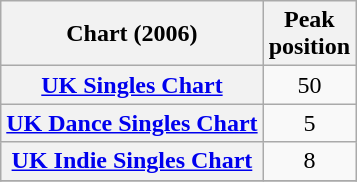<table class="wikitable plainrowheaders" style="text-align:center">
<tr>
<th scope="col">Chart (2006)</th>
<th scope="col">Peak<br>position</th>
</tr>
<tr>
<th scope="row"><a href='#'>UK Singles Chart</a></th>
<td align="center">50</td>
</tr>
<tr>
<th scope="row"><a href='#'>UK Dance Singles Chart</a></th>
<td>5</td>
</tr>
<tr>
<th scope="row"><a href='#'>UK Indie Singles Chart</a></th>
<td>8</td>
</tr>
<tr>
</tr>
</table>
